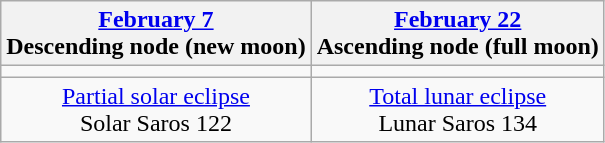<table class="wikitable">
<tr>
<th><a href='#'>February 7</a><br>Descending node (new moon)<br></th>
<th><a href='#'>February 22</a><br>Ascending node (full moon)<br></th>
</tr>
<tr>
<td></td>
<td></td>
</tr>
<tr align=center>
<td><a href='#'>Partial solar eclipse</a><br>Solar Saros 122</td>
<td><a href='#'>Total lunar eclipse</a><br>Lunar Saros 134</td>
</tr>
</table>
